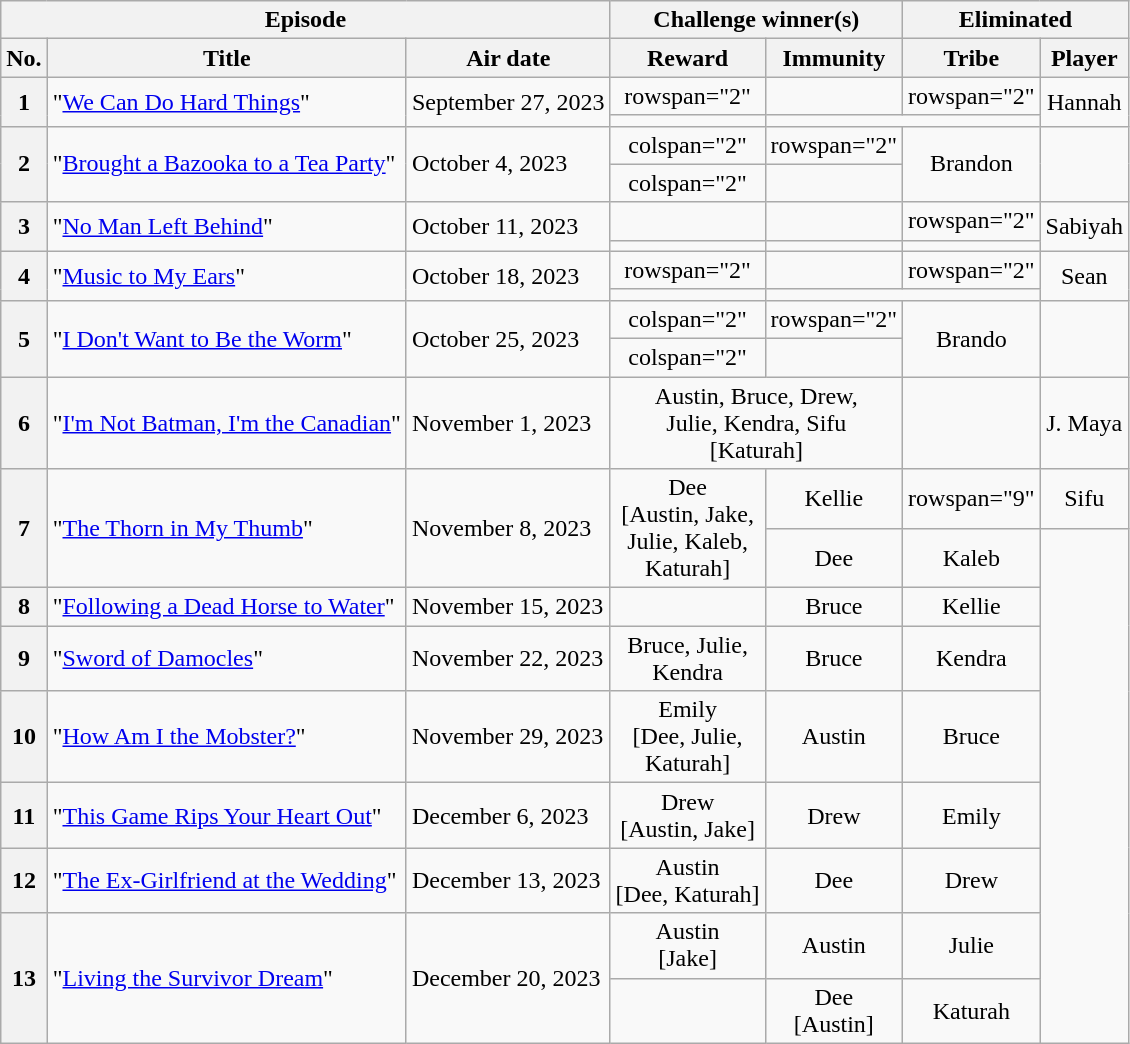<table class="wikitable unsortable" style="text-align:center;">
<tr>
<th colspan="3" scope="col">Episode</th>
<th colspan="2" scope="col">Challenge winner(s)</th>
<th colspan="2" scope="col">Eliminated</th>
</tr>
<tr>
<th scope="col">No.</th>
<th scope="col">Title</th>
<th scope="col">Air date</th>
<th scope="col">Reward</th>
<th scope="col">Immunity</th>
<th scope="col">Tribe</th>
<th scope="col">Player</th>
</tr>
<tr>
<th rowspan=2>1</th>
<td rowspan="2" align="left">"<a href='#'>We Can Do Hard Things</a>"</td>
<td rowspan="2" align="left">September 27, 2023</td>
<td>rowspan="2" </td>
<td></td>
<td>rowspan="2" </td>
<td rowspan="2">Hannah</td>
</tr>
<tr>
<td></td>
</tr>
<tr>
<th rowspan="2">2</th>
<td rowspan="2" style="text-align:left">"<a href='#'>Brought a Bazooka to a Tea Party</a>"</td>
<td style="text-align:left" rowspan="2" style="text-align:left">October 4, 2023</td>
<td>colspan="2" </td>
<td>rowspan="2" </td>
<td rowspan="2">Brandon</td>
</tr>
<tr>
<td>colspan="2" </td>
</tr>
<tr>
<th rowspan="2">3</th>
<td rowspan="2" style="text-align:left">"<a href='#'>No Man Left Behind</a>"</td>
<td style="text-align:left" rowspan="2">October 11, 2023</td>
<td></td>
<td></td>
<td>rowspan="2" </td>
<td rowspan="2">Sabiyah</td>
</tr>
<tr>
<td></td>
<td></td>
</tr>
<tr>
<th rowspan="2">4</th>
<td rowspan="2" style="text-align:left">"<a href='#'>Music to My Ears</a>"</td>
<td style="text-align:left" rowspan="2">October 18, 2023</td>
<td>rowspan="2" </td>
<td></td>
<td>rowspan="2" </td>
<td rowspan="2">Sean</td>
</tr>
<tr>
<td></td>
</tr>
<tr>
<th rowspan="2">5</th>
<td rowspan="2" style="text-align:left">"<a href='#'>I Don't Want to Be the Worm</a>"</td>
<td style="text-align:left" rowspan="2">October 25, 2023</td>
<td>colspan="2" </td>
<td>rowspan="2" </td>
<td rowspan="2">Brando</td>
</tr>
<tr>
<td>colspan="2" </td>
</tr>
<tr>
<th>6</th>
<td style="text-align:left">"<a href='#'>I'm Not Batman, I'm the Canadian</a>"</td>
<td style="text-align:left">November 1, 2023</td>
<td colspan="2">Austin, Bruce, Drew,<br>Julie, Kendra, Sifu<br>[Katurah]</td>
<td></td>
<td>J. Maya</td>
</tr>
<tr>
<th rowspan="2">7</th>
<td rowspan="2" style="text-align:left">"<a href='#'>The Thorn in My Thumb</a>"</td>
<td rowspan="2" style="text-align:left">November 8, 2023</td>
<td rowspan="2">Dee<br>[Austin, Jake,<br>Julie, Kaleb,<br>Katurah]</td>
<td>Kellie</td>
<td>rowspan="9" </td>
<td>Sifu</td>
</tr>
<tr>
<td>Dee</td>
<td>Kaleb</td>
</tr>
<tr>
<th>8</th>
<td style="text-align:left">"<a href='#'>Following a Dead Horse to Water</a>"</td>
<td style="text-align:left">November 15, 2023</td>
<td></td>
<td>Bruce</td>
<td>Kellie</td>
</tr>
<tr>
<th>9</th>
<td style="text-align:left">"<a href='#'>Sword of Damocles</a>"</td>
<td style="text-align:left">November 22, 2023</td>
<td>Bruce, Julie,<br>Kendra</td>
<td>Bruce</td>
<td>Kendra</td>
</tr>
<tr>
<th>10</th>
<td style="text-align:left">"<a href='#'>How Am I the Mobster?</a>"</td>
<td style="text-align:left">November 29, 2023</td>
<td>Emily<br>[Dee, Julie,<br>Katurah]</td>
<td>Austin</td>
<td>Bruce</td>
</tr>
<tr>
<th>11</th>
<td style="text-align:left">"<a href='#'>This Game Rips Your Heart Out</a>"</td>
<td style="text-align:left">December 6, 2023</td>
<td>Drew<br>[Austin, Jake]</td>
<td>Drew</td>
<td>Emily</td>
</tr>
<tr>
<th>12</th>
<td style="text-align:left">"<a href='#'>The Ex-Girlfriend at the Wedding</a>"</td>
<td style="text-align:left">December 13, 2023</td>
<td>Austin<br>[Dee, Katurah]</td>
<td>Dee</td>
<td>Drew</td>
</tr>
<tr>
<th rowspan="2">13</th>
<td rowspan="2" style="text-align:left">"<a href='#'>Living the Survivor Dream</a>"</td>
<td rowspan="2" style="text-align:left">December 20, 2023</td>
<td>Austin<br>[Jake]</td>
<td>Austin</td>
<td>Julie</td>
</tr>
<tr>
<td></td>
<td>Dee<br>[Austin]</td>
<td>Katurah</td>
</tr>
</table>
